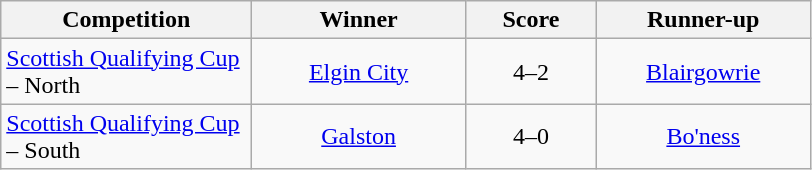<table class="wikitable" style="text-align: center;">
<tr>
<th width=160>Competition</th>
<th width=135>Winner</th>
<th width=80>Score</th>
<th width=135>Runner-up</th>
</tr>
<tr>
<td align=left><a href='#'>Scottish Qualifying Cup</a> – North</td>
<td><a href='#'>Elgin City</a></td>
<td>4–2</td>
<td><a href='#'>Blairgowrie</a></td>
</tr>
<tr>
<td align=left><a href='#'>Scottish Qualifying Cup</a> – South</td>
<td><a href='#'>Galston</a></td>
<td>4–0</td>
<td><a href='#'>Bo'ness</a></td>
</tr>
</table>
